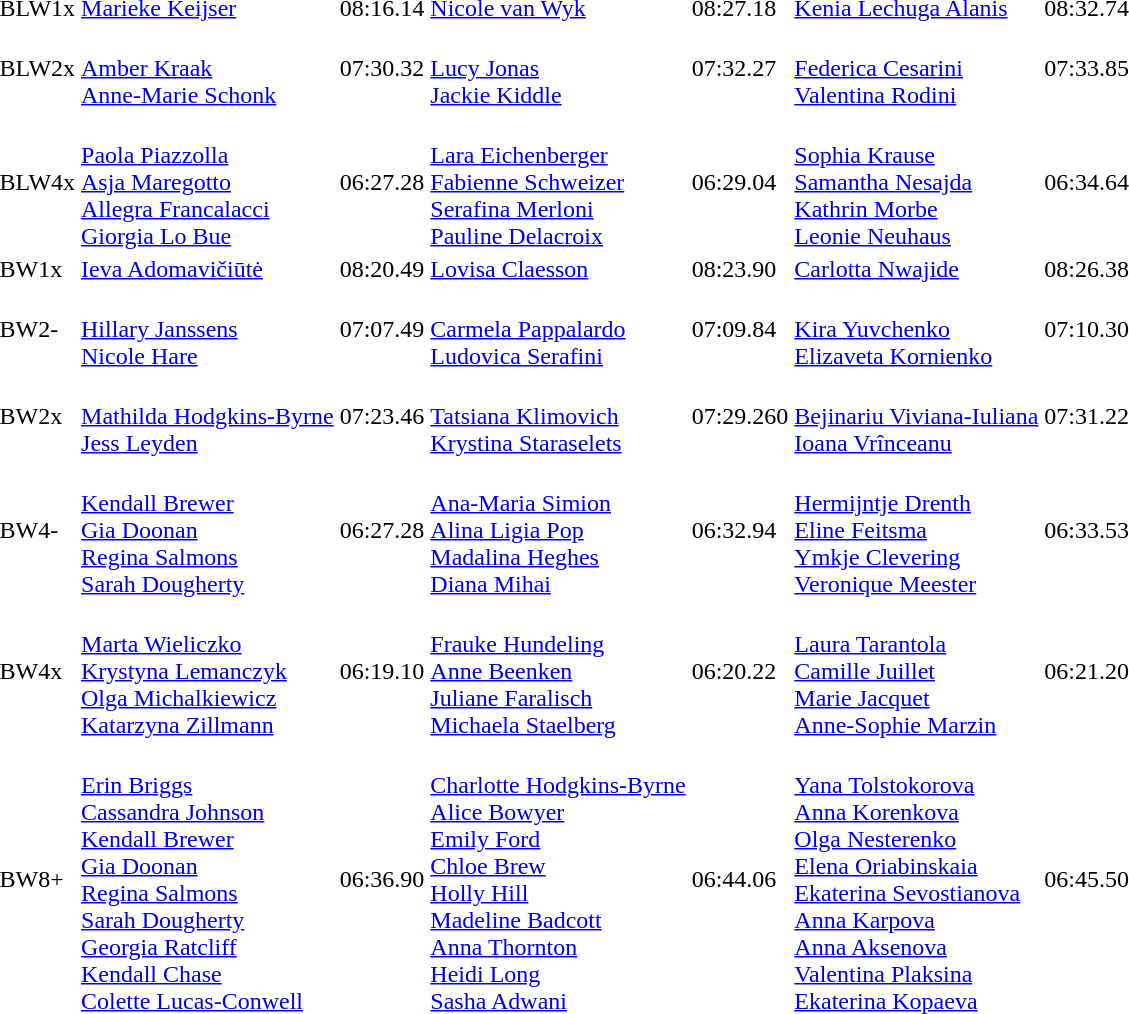<table>
<tr>
<td>BLW1x</td>
<td><a href='#'>Marieke Keijser</a><br></td>
<td>08:16.14</td>
<td><a href='#'>Nicole van Wyk</a><br></td>
<td>08:27.18</td>
<td><a href='#'>Kenia Lechuga Alanis</a><br></td>
<td>08:32.74</td>
</tr>
<tr>
<td>BLW2x</td>
<td><br><a href='#'>Amber Kraak</a><br><a href='#'>Anne-Marie Schonk</a></td>
<td>07:30.32</td>
<td><br><a href='#'>Lucy Jonas</a><br><a href='#'>Jackie Kiddle</a></td>
<td>07:32.27</td>
<td><br><a href='#'>Federica Cesarini</a><br><a href='#'>Valentina Rodini</a></td>
<td>07:33.85</td>
</tr>
<tr>
<td>BLW4x</td>
<td><br><a href='#'>Paola Piazzolla</a><br><a href='#'>Asja Maregotto</a><br><a href='#'>Allegra Francalacci</a><br><a href='#'>Giorgia Lo Bue</a></td>
<td>06:27.28</td>
<td><br><a href='#'>Lara Eichenberger</a><br><a href='#'>Fabienne Schweizer</a><br><a href='#'>Serafina Merloni</a><br><a href='#'>Pauline Delacroix</a></td>
<td>06:29.04</td>
<td><br><a href='#'>Sophia Krause</a><br><a href='#'>Samantha Nesajda</a><br><a href='#'>Kathrin Morbe</a><br><a href='#'>Leonie Neuhaus</a></td>
<td>06:34.64</td>
</tr>
<tr>
<td>BW1x</td>
<td><a href='#'>Ieva Adomavičiūtė</a><br></td>
<td>08:20.49</td>
<td><a href='#'>Lovisa Claesson</a><br></td>
<td>08:23.90</td>
<td><a href='#'>Carlotta Nwajide</a><br></td>
<td>08:26.38</td>
</tr>
<tr>
<td>BW2-</td>
<td><br><a href='#'>Hillary Janssens</a><br><a href='#'>Nicole Hare</a></td>
<td>07:07.49</td>
<td><br><a href='#'>Carmela Pappalardo</a><br><a href='#'>Ludovica Serafini</a></td>
<td>07:09.84</td>
<td><br><a href='#'>Kira Yuvchenko</a><br><a href='#'>Elizaveta Kornienko</a></td>
<td>07:10.30</td>
</tr>
<tr>
<td>BW2x</td>
<td><br><a href='#'>Mathilda Hodgkins-Byrne</a><br><a href='#'>Jess Leyden</a></td>
<td>07:23.46</td>
<td><br><a href='#'>Tatsiana Klimovich</a><br><a href='#'>Krystina Staraselets</a></td>
<td>07:29.260</td>
<td><br><a href='#'>Bejinariu Viviana-Iuliana</a><br><a href='#'>Ioana Vrînceanu</a></td>
<td>07:31.22</td>
</tr>
<tr>
<td>BW4-</td>
<td><br><a href='#'>Kendall Brewer</a><br><a href='#'>Gia Doonan</a><br><a href='#'>Regina Salmons</a><br><a href='#'>Sarah Dougherty</a></td>
<td>06:27.28</td>
<td><br><a href='#'>Ana-Maria Simion</a><br><a href='#'>Alina Ligia Pop</a><br><a href='#'>Madalina Heghes</a><br><a href='#'>Diana Mihai</a></td>
<td>06:32.94</td>
<td><br><a href='#'>Hermijntje Drenth</a><br><a href='#'>Eline Feitsma</a><br><a href='#'>Ymkje Clevering</a><br><a href='#'>Veronique Meester</a></td>
<td>06:33.53</td>
</tr>
<tr>
<td>BW4x</td>
<td><br><a href='#'>Marta Wieliczko</a><br><a href='#'>Krystyna Lemanczyk</a><br><a href='#'>Olga Michalkiewicz</a><br><a href='#'>Katarzyna Zillmann</a></td>
<td>06:19.10</td>
<td><br><a href='#'>Frauke Hundeling</a><br><a href='#'>Anne Beenken</a><br><a href='#'>Juliane Faralisch</a><br><a href='#'>Michaela Staelberg</a></td>
<td>06:20.22</td>
<td><br><a href='#'>Laura Tarantola</a><br><a href='#'>Camille Juillet</a><br><a href='#'>Marie Jacquet</a><br><a href='#'>Anne-Sophie Marzin</a></td>
<td>06:21.20</td>
</tr>
<tr>
<td>BW8+</td>
<td><br><a href='#'>Erin Briggs</a><br><a href='#'>Cassandra Johnson</a><br><a href='#'>Kendall Brewer</a><br><a href='#'>Gia Doonan</a><br><a href='#'>Regina Salmons</a><br><a href='#'>Sarah Dougherty</a><br><a href='#'>Georgia Ratcliff</a><br><a href='#'>Kendall Chase</a><br><a href='#'>Colette Lucas-Conwell</a></td>
<td>06:36.90</td>
<td><br><a href='#'>Charlotte Hodgkins-Byrne</a><br><a href='#'>Alice Bowyer</a><br><a href='#'>Emily Ford</a><br><a href='#'>Chloe Brew</a><br><a href='#'>Holly Hill</a><br><a href='#'>Madeline Badcott</a><br><a href='#'>Anna Thornton</a><br><a href='#'>Heidi Long</a><br><a href='#'>Sasha Adwani</a></td>
<td>06:44.06</td>
<td><br><a href='#'>Yana Tolstokorova</a><br><a href='#'>Anna Korenkova</a><br><a href='#'>Olga Nesterenko</a><br><a href='#'>Elena Oriabinskaia</a><br><a href='#'>Ekaterina Sevostianova</a><br><a href='#'>Anna Karpova</a><br><a href='#'>Anna Aksenova</a><br><a href='#'>Valentina Plaksina</a><br><a href='#'>Ekaterina Kopaeva</a></td>
<td>06:45.50</td>
</tr>
</table>
